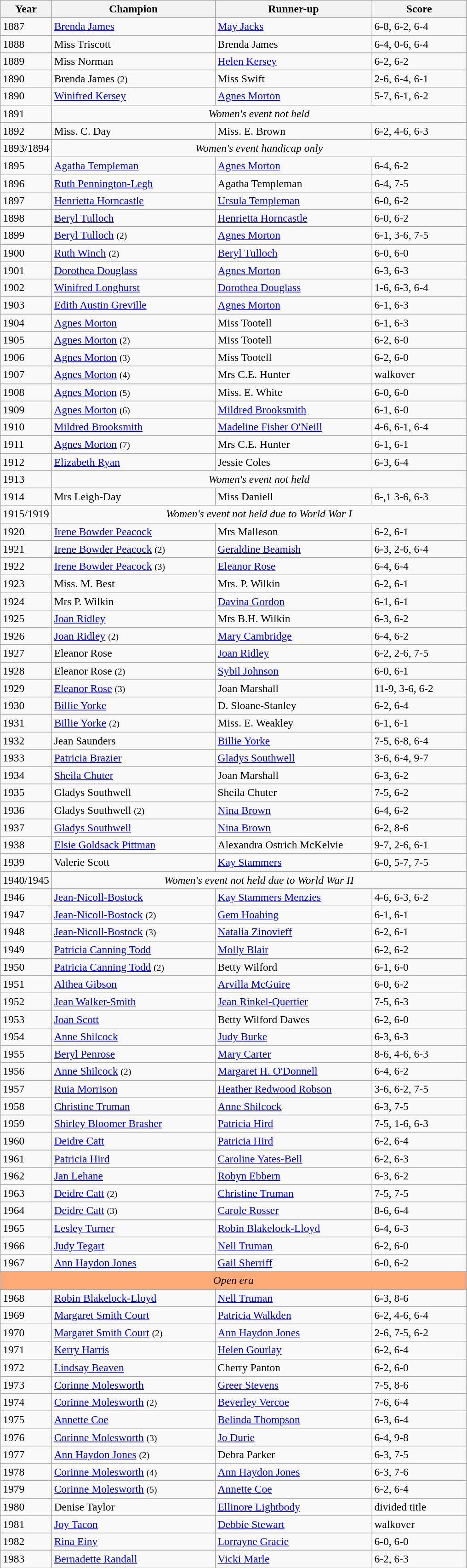<table class=wikitable style=font-size:98%>
<tr>
<th>Year</th>
<th width="230">Champion</th>
<th width="220">Runner-up</th>
<th width="130">Score</th>
</tr>
<tr>
<td>1887</td>
<td> <a href='#'>Brenda James</a></td>
<td> <a href='#'>May Jacks</a></td>
<td>6-8, 6-2, 6-4</td>
</tr>
<tr>
<td>1888</td>
<td> Miss Triscott</td>
<td> Brenda James</td>
<td>6-4, 0-6, 6-4</td>
</tr>
<tr>
<td>1889</td>
<td> Miss Norman</td>
<td> <a href='#'>Helen Kersey</a></td>
<td>6-2, 6-2</td>
</tr>
<tr>
<td>1890</td>
<td> Brenda James  <small>(2)</small></td>
<td> Miss Swift</td>
<td>2-6, 6-4, 6-1</td>
</tr>
<tr>
<td>1890</td>
<td> <a href='#'>Winifred Kersey</a></td>
<td> <a href='#'>Agnes Morton</a></td>
<td>5-7, 6-1, 6-2</td>
</tr>
<tr>
<td>1891</td>
<td colspan=3 align=center><em>Women's event not held</em></td>
</tr>
<tr>
<td>1892</td>
<td> Miss. C. Day</td>
<td> Miss. E. Brown</td>
<td>6-2, 4-6, 6-3</td>
</tr>
<tr>
<td>1893/1894</td>
<td colspan=3 align=center><em>Women's event handicap only</em></td>
</tr>
<tr>
<td>1895</td>
<td> <a href='#'>Agatha Templeman</a></td>
<td> <a href='#'>Agnes Morton</a></td>
<td>6-4, 6-2</td>
</tr>
<tr>
<td>1896</td>
<td> <a href='#'>Ruth Pennington-Legh</a></td>
<td> Agatha Templeman</td>
<td>6-4, 7-5</td>
</tr>
<tr>
<td>1897</td>
<td> <a href='#'>Henrietta Horncastle</a></td>
<td> <a href='#'>Ursula Templeman</a></td>
<td>6-0, 6-2</td>
</tr>
<tr>
<td>1898</td>
<td> <a href='#'>Beryl Tulloch</a></td>
<td> <a href='#'>Henrietta Horncastle</a></td>
<td>6-0, 6-2</td>
</tr>
<tr>
<td>1899</td>
<td> <a href='#'>Beryl Tulloch</a> <small>(2)</small></td>
<td> <a href='#'>Agnes Morton</a></td>
<td>6-1, 3-6, 7-5</td>
</tr>
<tr>
<td>1900</td>
<td> <a href='#'>Ruth Winch</a>  <small>(2)</small></td>
<td> <a href='#'>Beryl Tulloch</a></td>
<td>6-0, 6-0</td>
</tr>
<tr>
<td>1901</td>
<td> <a href='#'>Dorothea Douglass</a></td>
<td> <a href='#'>Agnes Morton</a></td>
<td>6-3, 6-3</td>
</tr>
<tr>
<td>1902</td>
<td> <a href='#'>Winifred Longhurst</a></td>
<td> <a href='#'>Dorothea Douglass</a></td>
<td>1-6, 6-3, 6-4</td>
</tr>
<tr>
<td>1903</td>
<td> <a href='#'>Edith Austin Greville</a></td>
<td> <a href='#'>Agnes Morton</a></td>
<td>6-1, 6-3</td>
</tr>
<tr>
<td>1904</td>
<td> <a href='#'>Agnes Morton</a></td>
<td> Miss Tootell</td>
<td>6-1, 6-3</td>
</tr>
<tr>
<td>1905</td>
<td> <a href='#'>Agnes Morton</a>  <small>(2)</small></td>
<td> Miss Tootell</td>
<td>6-2, 6-0</td>
</tr>
<tr>
<td>1906</td>
<td> <a href='#'>Agnes Morton</a>  <small>(3)</small></td>
<td> Miss Tootell</td>
<td>6-2, 6-0</td>
</tr>
<tr>
<td>1907</td>
<td> <a href='#'>Agnes Morton</a>  <small>(4)</small></td>
<td> Mrs C.E. Hunter</td>
<td>walkover</td>
</tr>
<tr>
<td>1908</td>
<td> <a href='#'>Agnes Morton</a>  <small>(5)</small></td>
<td> Miss. E. White</td>
<td>6-0, 6-0</td>
</tr>
<tr>
<td>1909</td>
<td> <a href='#'>Agnes Morton</a> <small>(6)</small></td>
<td> <a href='#'>Mildred Brooksmith</a></td>
<td>6-1, 6-0</td>
</tr>
<tr>
<td>1910</td>
<td> <a href='#'>Mildred Brooksmith</a></td>
<td> <a href='#'>Madeline Fisher O'Neill</a></td>
<td>4-6, 6-1, 6-4</td>
</tr>
<tr>
<td>1911</td>
<td> <a href='#'>Agnes Morton</a> <small>(7)</small></td>
<td> Mrs C.E. Hunter</td>
<td>6-1, 6-1</td>
</tr>
<tr>
<td>1912</td>
<td> <a href='#'>Elizabeth Ryan</a></td>
<td> Jessie Coles</td>
<td>6-3, 6-4</td>
</tr>
<tr>
<td>1913</td>
<td colspan=3 align=center><em>Women's event not held</em></td>
</tr>
<tr>
<td>1914</td>
<td> Mrs Leigh-Day</td>
<td> Miss Daniell</td>
<td>6-,1 3-6, 6-3</td>
</tr>
<tr>
<td>1915/1919</td>
<td colspan=3 align=center><em>Women's event not held due to World War I</em></td>
</tr>
<tr>
<td>1920</td>
<td> <a href='#'>Irene Bowder Peacock</a></td>
<td> Mrs Malleson</td>
<td>6-2, 6-1</td>
</tr>
<tr>
<td>1921</td>
<td> <a href='#'>Irene Bowder Peacock</a> <small>(2)</small></td>
<td> <a href='#'>Geraldine Beamish</a></td>
<td>6-3, 2-6, 6-4</td>
</tr>
<tr>
<td>1922</td>
<td> <a href='#'>Irene Bowder Peacock</a> <small>(3)</small></td>
<td> <a href='#'>Eleanor Rose</a></td>
<td>6-4, 6-4</td>
</tr>
<tr>
<td>1923</td>
<td> Miss. M. Best</td>
<td> Mrs. P. Wilkin</td>
<td>6-2, 6-1</td>
</tr>
<tr>
<td>1924</td>
<td> Mrs P. Wilkin</td>
<td> <a href='#'>Davina Gordon</a></td>
<td>6-1, 6-1</td>
</tr>
<tr>
<td>1925</td>
<td> <a href='#'>Joan Ridley</a></td>
<td> Mrs B.H. Wilkin</td>
<td>6-3, 6-2</td>
</tr>
<tr>
<td>1926</td>
<td> <a href='#'>Joan Ridley</a> <small>(2)</small></td>
<td>  <a href='#'>Mary Cambridge</a></td>
<td>6-4, 6-2</td>
</tr>
<tr>
<td>1927</td>
<td> Eleanor Rose</td>
<td> <a href='#'>Joan Ridley</a></td>
<td>6-2, 2-6, 7-5</td>
</tr>
<tr>
<td>1928</td>
<td>  Eleanor Rose <small>(2)</small></td>
<td> <a href='#'>Sybil Johnson</a></td>
<td>6-0, 6-1</td>
</tr>
<tr>
<td>1929</td>
<td> <a href='#'>Eleanor Rose</a> <small>(3)</small></td>
<td> Joan Marshall</td>
<td>11-9, 3-6, 6-2</td>
</tr>
<tr>
<td>1930</td>
<td> <a href='#'>Billie Yorke</a></td>
<td> D. Sloane-Stanley</td>
<td>6-2, 6-4</td>
</tr>
<tr>
<td>1931</td>
<td> <a href='#'>Billie Yorke</a> <small>(2)</small></td>
<td>  Miss. E. Weakley</td>
<td>6-1, 6-1</td>
</tr>
<tr>
<td>1932</td>
<td> Jean Saunders</td>
<td> <a href='#'>Billie Yorke</a></td>
<td>7-5, 6-8, 6-4</td>
</tr>
<tr>
<td>1933</td>
<td> <a href='#'>Patricia Brazier</a></td>
<td> <a href='#'>Gladys Southwell</a></td>
<td>3-6, 6-4, 9-7</td>
</tr>
<tr>
<td>1934</td>
<td>  <a href='#'>Sheila Chuter</a></td>
<td> Joan Marshall</td>
<td>6-3, 6-2</td>
</tr>
<tr>
<td>1935</td>
<td> Gladys Southwell</td>
<td> Sheila Chuter</td>
<td>7-5, 6-2</td>
</tr>
<tr>
<td>1936</td>
<td> Gladys Southwell <small>(2)</small></td>
<td> <a href='#'>Nina Brown</a></td>
<td>6-4, 6-2</td>
</tr>
<tr>
<td>1937</td>
<td> <a href='#'>Gladys Southwell</a></td>
<td> <a href='#'>Nina Brown</a></td>
<td>6-2, 8-6</td>
</tr>
<tr>
<td>1938</td>
<td> <a href='#'>Elsie Goldsack Pittman</a></td>
<td> Alexandra Ostrich McKelvie</td>
<td>9-7, 2-6, 6-1</td>
</tr>
<tr>
<td>1939</td>
<td> Valerie Scott</td>
<td> <a href='#'>Kay Stammers</a></td>
<td>6-0, 5-7, 7-5</td>
</tr>
<tr>
<td>1940/1945</td>
<td colspan=3 align=center><em>Women's event not held due to World War II</em></td>
</tr>
<tr>
<td>1946</td>
<td> <a href='#'>Jean-Nicoll-Bostock</a></td>
<td> <a href='#'>Kay Stammers Menzies</a></td>
<td>4-6, 6-3, 6-2</td>
</tr>
<tr>
<td>1947</td>
<td> <a href='#'>Jean-Nicoll-Bostock</a> <small>(2)</small></td>
<td> <a href='#'>Gem Hoahing</a></td>
<td>6-1, 6-1</td>
</tr>
<tr>
<td>1948</td>
<td> <a href='#'>Jean-Nicoll-Bostock</a> <small>(3)</small></td>
<td> <a href='#'>Natalia Zinovieff</a></td>
<td>6-2, 6-1</td>
</tr>
<tr>
<td>1949</td>
<td> <a href='#'>Patricia Canning Todd</a></td>
<td> <a href='#'>Molly Blair</a></td>
<td>6-2, 6-2</td>
</tr>
<tr>
<td>1950</td>
<td> <a href='#'>Patricia Canning Todd</a> <small>(2)</small></td>
<td> Betty Wilford</td>
<td>6-1, 6-0</td>
</tr>
<tr>
<td>1951</td>
<td> <a href='#'>Althea Gibson</a></td>
<td> <a href='#'>Arvilla McGuire</a></td>
<td>6-0, 6-2</td>
</tr>
<tr>
<td>1952</td>
<td> <a href='#'>Jean Walker-Smith</a></td>
<td> <a href='#'>Jean Rinkel-Quertier</a></td>
<td>7-5, 6-3</td>
</tr>
<tr>
<td>1953</td>
<td> <a href='#'>Joan Scott</a></td>
<td> Betty Wilford Dawes</td>
<td>6-2, 6-0</td>
</tr>
<tr>
<td>1954</td>
<td> <a href='#'>Anne Shilcock</a></td>
<td> <a href='#'>Judy Burke</a></td>
<td>6-3, 6-3</td>
</tr>
<tr>
<td>1955</td>
<td> <a href='#'>Beryl Penrose</a></td>
<td> <a href='#'>Mary Carter</a></td>
<td>8-6, 4-6, 6-3</td>
</tr>
<tr>
<td>1956</td>
<td> <a href='#'>Anne Shilcock</a> <small>(2)</small></td>
<td> <a href='#'>Margaret H. O'Donnell</a></td>
<td>6-4, 6-2</td>
</tr>
<tr>
<td>1957</td>
<td> <a href='#'>Ruia Morrison</a></td>
<td> <a href='#'>Heather Redwood Robson</a></td>
<td>3-6, 6-2, 7-5</td>
</tr>
<tr>
<td>1958</td>
<td> <a href='#'>Christine Truman</a></td>
<td> <a href='#'>Anne Shilcock</a></td>
<td>6-3, 7-5</td>
</tr>
<tr>
<td>1959</td>
<td> <a href='#'>Shirley Bloomer Brasher</a></td>
<td> <a href='#'>Patricia Hird</a></td>
<td>7-5, 1-6, 6-3</td>
</tr>
<tr>
<td>1960</td>
<td> <a href='#'>Deidre Catt</a></td>
<td> <a href='#'>Patricia Hird</a></td>
<td>6-2, 6-4</td>
</tr>
<tr>
<td>1961</td>
<td> <a href='#'>Patricia Hird</a></td>
<td> <a href='#'>Caroline Yates-Bell</a></td>
<td>6-2, 6-3</td>
</tr>
<tr>
<td>1962</td>
<td> <a href='#'>Jan Lehane</a></td>
<td> <a href='#'>Robyn Ebbern</a></td>
<td>6-3, 6-2</td>
</tr>
<tr>
<td>1963</td>
<td> <a href='#'>Deidre Catt</a> <small>(2)</small></td>
<td> <a href='#'>Christine Truman</a></td>
<td>7-5, 7-5</td>
</tr>
<tr>
<td>1964</td>
<td> <a href='#'>Deidre Catt</a> <small>(3)</small></td>
<td> <a href='#'>Carole Rosser</a></td>
<td>8-6, 6-4</td>
</tr>
<tr>
<td>1965</td>
<td> <a href='#'>Lesley Turner</a></td>
<td> <a href='#'>Robin Blakelock-Lloyd</a></td>
<td>6-4, 6-3</td>
</tr>
<tr>
<td>1966</td>
<td> <a href='#'>Judy Tegart</a></td>
<td> <a href='#'>Nell Truman</a></td>
<td>6-2, 6-0</td>
</tr>
<tr>
<td>1967</td>
<td> <a href='#'>Ann Haydon Jones</a></td>
<td> <a href='#'>Gail Sherriff</a></td>
<td>6-0, 6-2</td>
</tr>
<tr style=background-color:#ffaa77>
<td colspan=4 align=center><em>Open era </em></td>
</tr>
<tr>
<td>1968</td>
<td> <a href='#'>Robin Blakelock-Lloyd</a></td>
<td> <a href='#'>Nell Truman</a></td>
<td>6-3, 8-6</td>
</tr>
<tr>
<td>1969</td>
<td> <a href='#'>Margaret Smith Court</a></td>
<td> <a href='#'>Patricia Walkden</a></td>
<td>6-2, 4-6, 6-4</td>
</tr>
<tr>
<td>1970</td>
<td> <a href='#'>Margaret Smith Court</a> <small>(2)</small></td>
<td> <a href='#'>Ann Haydon Jones</a></td>
<td>2-6, 7-5, 6-2</td>
</tr>
<tr>
<td>1971</td>
<td> <a href='#'>Kerry Harris</a></td>
<td> <a href='#'>Helen Gourlay</a></td>
<td>6-2, 6-4</td>
</tr>
<tr>
<td>1972</td>
<td> <a href='#'>Lindsay Beaven</a></td>
<td> Cherry Panton</td>
<td>6-2, 6-0</td>
</tr>
<tr>
<td>1973</td>
<td> <a href='#'>Corinne Molesworth</a></td>
<td> <a href='#'>Greer Stevens</a></td>
<td>7-5, 8-6</td>
</tr>
<tr>
<td>1974</td>
<td> <a href='#'>Corinne Molesworth</a> <small>(2)</small></td>
<td> <a href='#'>Beverley Vercoe</a></td>
<td>7-6, 6-4</td>
</tr>
<tr>
<td>1975</td>
<td>  <a href='#'>Annette Coe</a></td>
<td> <a href='#'>Belinda Thompson</a></td>
<td>6-3, 6-4</td>
</tr>
<tr>
<td>1976</td>
<td> <a href='#'>Corinne Molesworth</a> <small>(3)</small></td>
<td> <a href='#'>Jo Durie</a></td>
<td>6-4, 9-8</td>
</tr>
<tr>
<td>1977</td>
<td> <a href='#'>Ann Haydon Jones</a> <small>(2)</small></td>
<td> Debra Parker</td>
<td>6-3, 7-5</td>
</tr>
<tr>
<td>1978</td>
<td> <a href='#'>Corinne Molesworth</a> <small>(4)</small></td>
<td> <a href='#'>Ann Haydon Jones</a></td>
<td>6-3, 7-6</td>
</tr>
<tr>
<td>1979</td>
<td> <a href='#'>Corinne Molesworth</a> <small>(5)</small></td>
<td> <a href='#'>Annette Coe</a></td>
<td>6-2, 6-4</td>
</tr>
<tr>
<td>1980</td>
<td> Denise Taylor</td>
<td> <a href='#'>Ellinore Lightbody</a></td>
<td>divided title</td>
</tr>
<tr>
<td>1981</td>
<td> <a href='#'>Joy Tacon</a></td>
<td> <a href='#'>Debbie Stewart</a></td>
<td>walkover</td>
</tr>
<tr>
<td>1982</td>
<td> <a href='#'>Rina Einy</a></td>
<td> <a href='#'>Lorrayne Gracie</a></td>
<td>6-0, 6-0</td>
</tr>
<tr>
<td>1983</td>
<td> <a href='#'>Bernadette Randall</a></td>
<td> <a href='#'>Vicki Marle</a></td>
<td>6-2, 6-3</td>
</tr>
</table>
